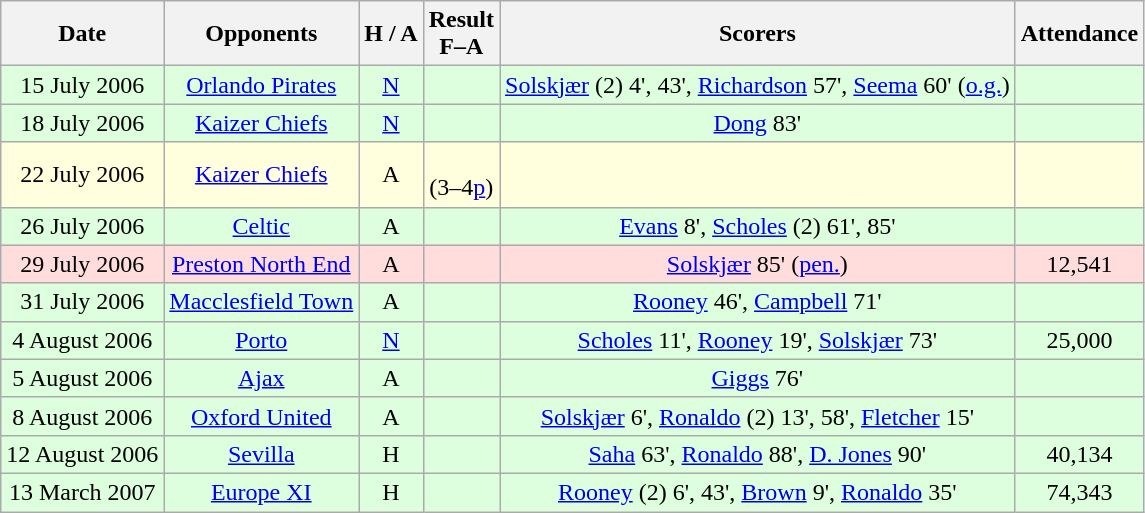<table class="wikitable" style="text-align:center">
<tr>
<th>Date</th>
<th>Opponents</th>
<th>H / A</th>
<th>Result<br>F–A</th>
<th>Scorers</th>
<th>Attendance</th>
</tr>
<tr bgcolor="#ddffdd">
<td>15 July 2006</td>
<td><a href='#'>Orlando Pirates</a></td>
<td><a href='#'>N</a></td>
<td></td>
<td><a href='#'>Solskjær</a> (2) 4', 43', <a href='#'>Richardson</a> 57', <a href='#'>Seema</a> 60' (<a href='#'>o.g.</a>)</td>
<td></td>
</tr>
<tr bgcolor="#ddffdd">
<td>18 July 2006</td>
<td><a href='#'>Kaizer Chiefs</a></td>
<td><a href='#'>N</a></td>
<td></td>
<td><a href='#'>Dong</a> 83'</td>
<td></td>
</tr>
<tr bgcolor="#ffffdd">
<td>22 July 2006</td>
<td><a href='#'>Kaizer Chiefs</a></td>
<td>A</td>
<td><br>(3–4<a href='#'>p</a>)</td>
<td></td>
<td></td>
</tr>
<tr bgcolor="#ddffdd">
<td>26 July 2006</td>
<td><a href='#'>Celtic</a></td>
<td>A</td>
<td></td>
<td><a href='#'>Evans</a> 8', <a href='#'>Scholes</a> (2) 61', 85'</td>
<td></td>
</tr>
<tr bgcolor="#ffdddd">
<td>29 July 2006</td>
<td><a href='#'>Preston North End</a></td>
<td>A</td>
<td></td>
<td><a href='#'>Solskjær</a> 85' (<a href='#'>pen.</a>)</td>
<td>12,541</td>
</tr>
<tr bgcolor="#ddffdd">
<td>31 July 2006</td>
<td><a href='#'>Macclesfield Town</a></td>
<td>A</td>
<td></td>
<td><a href='#'>Rooney</a> 46', <a href='#'>Campbell</a> 71'</td>
<td></td>
</tr>
<tr bgcolor="#ddffdd">
<td>4 August 2006</td>
<td><a href='#'>Porto</a></td>
<td><a href='#'>N</a></td>
<td></td>
<td><a href='#'>Scholes</a> 11', <a href='#'>Rooney</a> 19', <a href='#'>Solskjær</a> 73'</td>
<td>25,000</td>
</tr>
<tr bgcolor="#ddffdd">
<td>5 August 2006</td>
<td><a href='#'>Ajax</a></td>
<td>A</td>
<td></td>
<td><a href='#'>Giggs</a> 76'</td>
<td></td>
</tr>
<tr bgcolor="#ddffdd">
<td>8 August 2006</td>
<td><a href='#'>Oxford United</a></td>
<td>A</td>
<td></td>
<td><a href='#'>Solskjær</a> 6', <a href='#'>Ronaldo</a> (2) 13', 58', <a href='#'>Fletcher</a> 15'</td>
<td></td>
</tr>
<tr bgcolor="#ddffdd">
<td>12 August 2006</td>
<td><a href='#'>Sevilla</a></td>
<td>H</td>
<td></td>
<td><a href='#'>Saha</a> 63', <a href='#'>Ronaldo</a> 88', <a href='#'>D. Jones</a> 90'</td>
<td>40,134</td>
</tr>
<tr bgcolor="#ddffdd">
<td>13 March 2007</td>
<td><a href='#'>Europe XI</a></td>
<td>H</td>
<td></td>
<td><a href='#'>Rooney</a> (2) 6', 43', <a href='#'>Brown</a> 9', <a href='#'>Ronaldo</a> 35'</td>
<td>74,343</td>
</tr>
</table>
